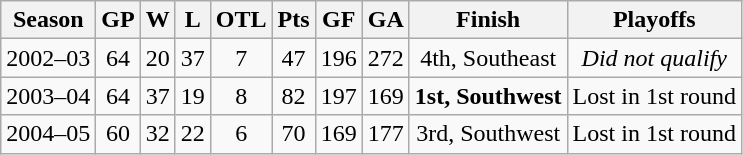<table class="wikitable" style="text-align:center">
<tr>
<th>Season</th>
<th>GP</th>
<th>W</th>
<th>L</th>
<th>OTL</th>
<th>Pts</th>
<th>GF</th>
<th>GA</th>
<th>Finish</th>
<th>Playoffs</th>
</tr>
<tr>
<td>2002–03</td>
<td>64</td>
<td>20</td>
<td>37</td>
<td>7</td>
<td>47</td>
<td>196</td>
<td>272</td>
<td>4th, Southeast</td>
<td><em>Did not qualify</em></td>
</tr>
<tr>
<td>2003–04</td>
<td>64</td>
<td>37</td>
<td>19</td>
<td>8</td>
<td>82</td>
<td>197</td>
<td>169</td>
<td><strong>1st, Southwest</strong></td>
<td>Lost in 1st round</td>
</tr>
<tr>
<td>2004–05</td>
<td>60</td>
<td>32</td>
<td>22</td>
<td>6</td>
<td>70</td>
<td>169</td>
<td>177</td>
<td>3rd, Southwest</td>
<td>Lost in 1st round</td>
</tr>
</table>
